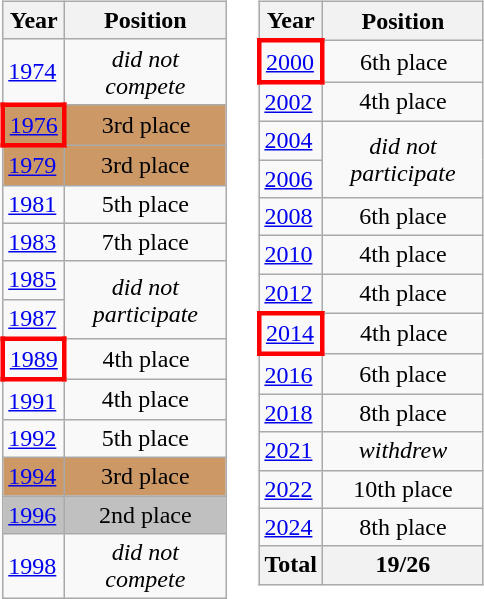<table>
<tr>
<td valign="top" width=0%><br><table class="wikitable">
<tr>
<th>Year</th>
<th width="100">Position</th>
</tr>
<tr>
<td> <a href='#'>1974</a></td>
<td align=center><em>did not compete</em></td>
</tr>
<tr bgcolor=cc9966>
<td style="border:3px solid red;"> <a href='#'>1976</a></td>
<td align=center>3rd place</td>
</tr>
<tr bgcolor=cc9966>
<td> <a href='#'>1979</a></td>
<td align=center>3rd place</td>
</tr>
<tr>
<td> <a href='#'>1981</a></td>
<td align=center>5th place</td>
</tr>
<tr>
<td> <a href='#'>1983</a></td>
<td align=center>7th place</td>
</tr>
<tr>
<td> <a href='#'>1985</a></td>
<td align=center rowspan=2 colspan=2><em>did not participate</em></td>
</tr>
<tr>
<td> <a href='#'>1987</a></td>
</tr>
<tr>
<td style="border:3px solid red;"> <a href='#'>1989</a></td>
<td align=center>4th place</td>
</tr>
<tr>
<td> <a href='#'>1991</a></td>
<td align=center>4th place</td>
</tr>
<tr>
<td> <a href='#'>1992</a></td>
<td align=center>5th place</td>
</tr>
<tr bgcolor=cc9966>
<td> <a href='#'>1994</a></td>
<td align=center>3rd place</td>
</tr>
<tr bgcolor=silver>
<td> <a href='#'>1996</a></td>
<td align=center>2nd place</td>
</tr>
<tr>
<td> <a href='#'>1998</a></td>
<td align=center><em>did not compete</em></td>
</tr>
</table>
</td>
<td valign="top" width=0%><br><table class="wikitable">
<tr>
<th>Year</th>
<th width="100">Position</th>
</tr>
<tr>
<td style="border:3px solid red;"> <a href='#'>2000</a></td>
<td align=center>6th place</td>
</tr>
<tr>
<td> <a href='#'>2002</a></td>
<td align=center>4th place</td>
</tr>
<tr>
<td> <a href='#'>2004</a></td>
<td align=center rowspan=2 colspan=2><em>did not participate</em></td>
</tr>
<tr>
<td> <a href='#'>2006</a></td>
</tr>
<tr>
<td> <a href='#'>2008</a></td>
<td align=center>6th place</td>
</tr>
<tr>
<td> <a href='#'>2010</a></td>
<td align=center>4th place</td>
</tr>
<tr>
<td> <a href='#'>2012</a></td>
<td align=center>4th place</td>
</tr>
<tr>
<td style="border:3px solid red;"> <a href='#'>2014</a></td>
<td align=center>4th place</td>
</tr>
<tr>
<td> <a href='#'>2016</a></td>
<td align=center>6th place</td>
</tr>
<tr>
<td> <a href='#'>2018</a></td>
<td align=center>8th place</td>
</tr>
<tr>
<td> <a href='#'>2021</a></td>
<td align=center><em>withdrew</em></td>
</tr>
<tr>
<td> <a href='#'>2022</a></td>
<td align=center>10th place</td>
</tr>
<tr>
<td> <a href='#'>2024</a></td>
<td align=center>8th place</td>
</tr>
<tr>
<th align="center">Total</th>
<th align="center">19/26</th>
</tr>
</table>
</td>
</tr>
</table>
